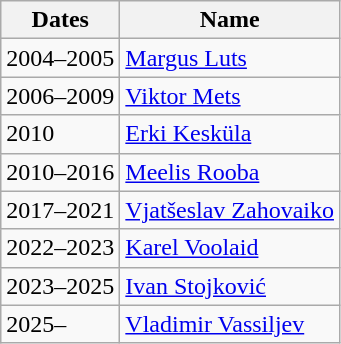<table class="wikitable">
<tr>
<th>Dates</th>
<th>Name</th>
</tr>
<tr>
<td>2004–2005</td>
<td> <a href='#'>Margus Luts</a></td>
</tr>
<tr>
<td>2006–2009</td>
<td> <a href='#'>Viktor Mets</a></td>
</tr>
<tr>
<td>2010</td>
<td> <a href='#'>Erki Kesküla</a></td>
</tr>
<tr>
<td>2010–2016</td>
<td> <a href='#'>Meelis Rooba</a></td>
</tr>
<tr>
<td>2017–2021</td>
<td> <a href='#'>Vjatšeslav Zahovaiko</a></td>
</tr>
<tr>
<td>2022–2023</td>
<td> <a href='#'>Karel Voolaid</a></td>
</tr>
<tr>
<td>2023–2025</td>
<td> <a href='#'>Ivan Stojković</a></td>
</tr>
<tr>
<td>2025–</td>
<td> <a href='#'>Vladimir Vassiljev</a></td>
</tr>
</table>
